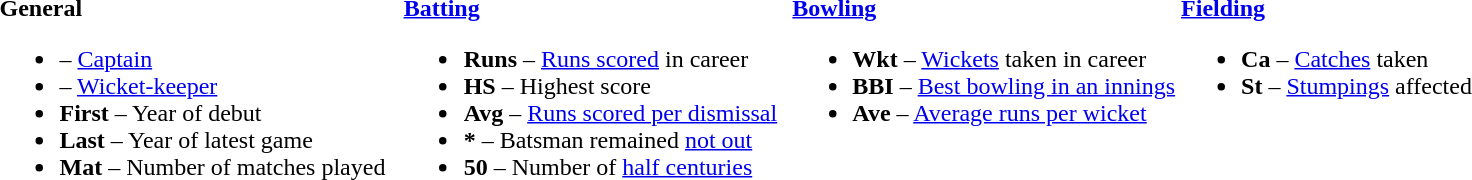<table>
<tr>
<td valign="top" style="width:26%"><br><strong>General</strong><ul><li> – <a href='#'>Captain</a></li><li> – <a href='#'>Wicket-keeper</a></li><li><strong>First</strong> – Year of debut</li><li><strong>Last</strong> – Year of latest game</li><li><strong>Mat</strong> – Number of matches played</li></ul></td>
<td valign="top" style="width:25%"><br><strong><a href='#'>Batting</a></strong><ul><li><strong>Runs</strong> – <a href='#'>Runs scored</a> in career</li><li><strong>HS</strong> – Highest score</li><li><strong>Avg</strong> – <a href='#'>Runs scored per dismissal</a></li><li><strong>*</strong> – Batsman remained <a href='#'>not out</a></li><li><strong>50</strong> – Number of <a href='#'>half centuries</a></li></ul></td>
<td valign="top" style="width:25%"><br><strong><a href='#'>Bowling</a></strong><ul><li><strong>Wkt</strong> – <a href='#'>Wickets</a> taken in career</li><li><strong>BBI</strong> – <a href='#'>Best bowling in an innings</a></li><li><strong>Ave</strong> – <a href='#'>Average runs per wicket</a></li></ul></td>
<td valign="top" style="width:24%"><br><strong><a href='#'>Fielding</a></strong><ul><li><strong>Ca</strong> – <a href='#'>Catches</a> taken</li><li><strong>St</strong> – <a href='#'>Stumpings</a> affected</li></ul></td>
</tr>
</table>
